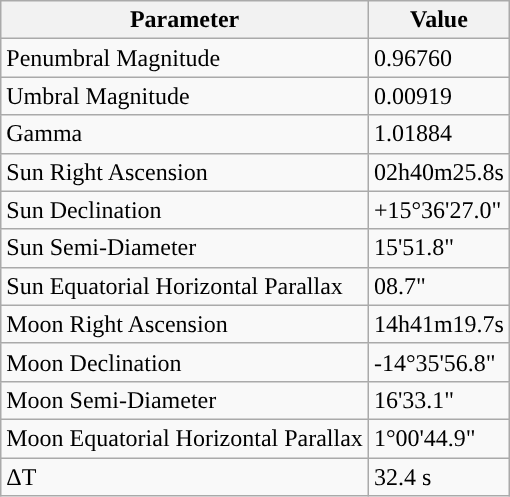<table class="wikitable">
<tr>
<th>Parameter</th>
<th>Value</th>
</tr>
<tr>
<td>Penumbral Magnitude</td>
<td>0.96760</td>
</tr>
<tr>
<td>Umbral Magnitude</td>
<td>0.00919</td>
</tr>
<tr>
<td>Gamma</td>
<td>1.01884</td>
</tr>
<tr>
<td>Sun Right Ascension</td>
<td>02h40m25.8s</td>
</tr>
<tr>
<td>Sun Declination</td>
<td>+15°36'27.0"</td>
</tr>
<tr>
<td>Sun Semi-Diameter</td>
<td>15'51.8"</td>
</tr>
<tr>
<td>Sun Equatorial Horizontal Parallax</td>
<td>08.7"</td>
</tr>
<tr>
<td>Moon Right Ascension</td>
<td>14h41m19.7s</td>
</tr>
<tr>
<td>Moon Declination</td>
<td>-14°35'56.8"</td>
</tr>
<tr>
<td>Moon Semi-Diameter</td>
<td>16'33.1"</td>
</tr>
<tr>
<td>Moon Equatorial Horizontal Parallax</td>
<td>1°00'44.9"</td>
</tr>
<tr>
<td>ΔT</td>
<td>32.4 s</td>
</tr>
</table>
